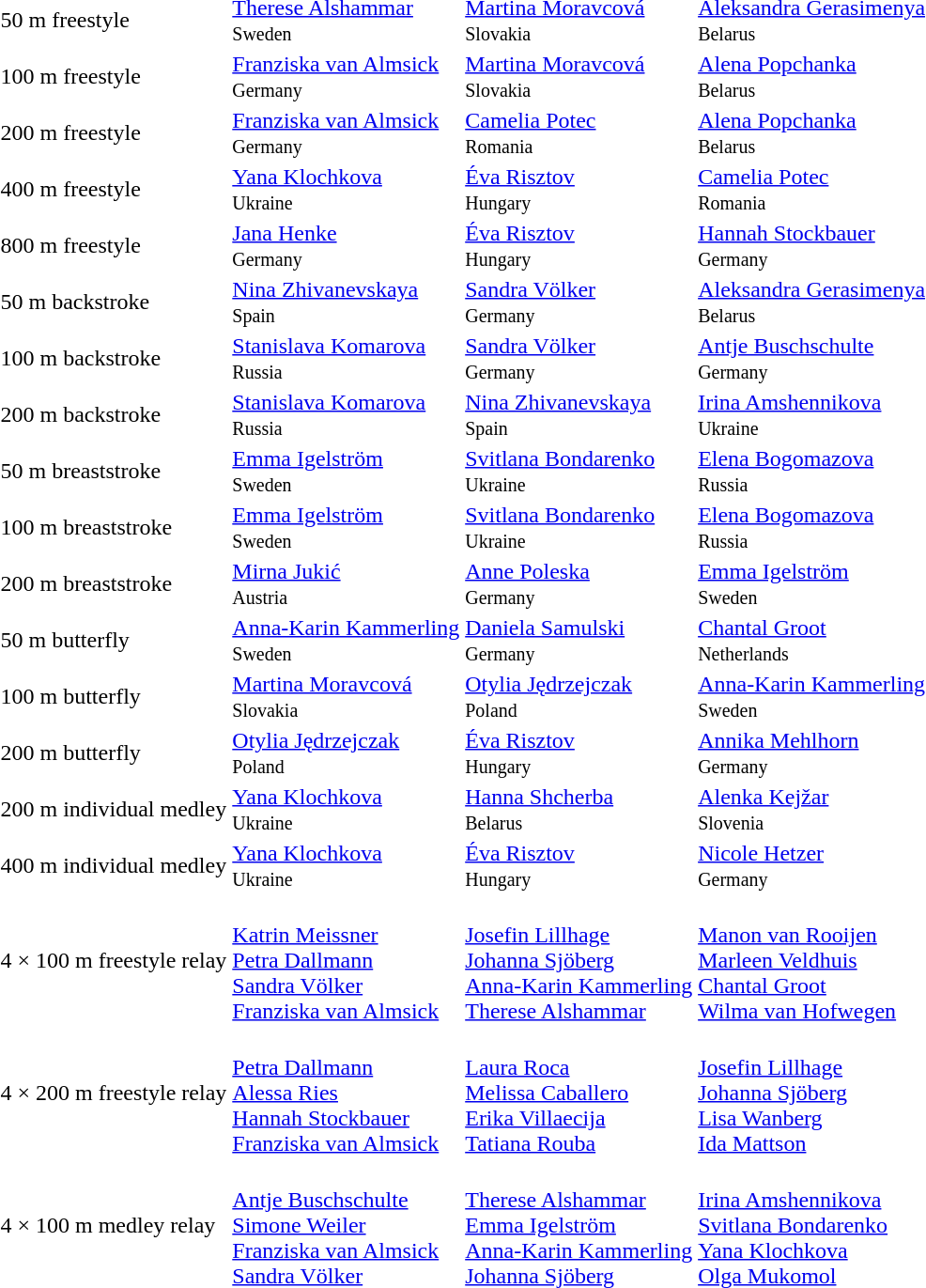<table>
<tr>
<td>50 m freestyle</td>
<td> <a href='#'>Therese Alshammar</a><br><small>Sweden</small></td>
<td> <a href='#'>Martina Moravcová</a><br><small>Slovakia</small></td>
<td> <a href='#'>Aleksandra Gerasimenya</a><br><small>Belarus</small></td>
</tr>
<tr>
<td>100 m freestyle</td>
<td> <a href='#'>Franziska van Almsick</a><br><small>Germany</small></td>
<td> <a href='#'>Martina Moravcová</a><br><small>Slovakia</small></td>
<td> <a href='#'>Alena Popchanka</a><br><small>Belarus</small></td>
</tr>
<tr>
<td>200 m freestyle</td>
<td> <a href='#'>Franziska van Almsick</a><br><small>Germany</small></td>
<td> <a href='#'>Camelia Potec</a><br><small>Romania</small></td>
<td> <a href='#'>Alena Popchanka</a><br><small>Belarus</small></td>
</tr>
<tr>
<td>400 m freestyle</td>
<td> <a href='#'>Yana Klochkova</a><br><small>Ukraine</small></td>
<td> <a href='#'>Éva Risztov</a><br><small>Hungary</small></td>
<td> <a href='#'>Camelia Potec</a><br><small>Romania</small></td>
</tr>
<tr>
<td>800 m freestyle</td>
<td> <a href='#'>Jana Henke</a><br><small>Germany</small></td>
<td> <a href='#'>Éva Risztov</a><br><small>Hungary</small></td>
<td> <a href='#'>Hannah Stockbauer</a><br><small>Germany</small></td>
</tr>
<tr>
<td>50 m backstroke</td>
<td> <a href='#'>Nina Zhivanevskaya</a><br><small>Spain</small></td>
<td> <a href='#'>Sandra Völker</a><br><small>Germany</small></td>
<td> <a href='#'>Aleksandra Gerasimenya</a><br><small>Belarus</small></td>
</tr>
<tr>
<td>100 m backstroke</td>
<td> <a href='#'>Stanislava Komarova</a><br><small>Russia</small></td>
<td> <a href='#'>Sandra Völker</a><br><small>Germany</small></td>
<td> <a href='#'>Antje Buschschulte</a><br><small>Germany</small></td>
</tr>
<tr>
<td>200 m backstroke</td>
<td> <a href='#'>Stanislava Komarova</a><br><small>Russia</small></td>
<td> <a href='#'>Nina Zhivanevskaya</a><br><small>Spain</small></td>
<td> <a href='#'>Irina Amshennikova</a><br><small>Ukraine</small></td>
</tr>
<tr>
<td>50 m breaststroke</td>
<td> <a href='#'>Emma Igelström</a><br><small>Sweden</small></td>
<td> <a href='#'>Svitlana Bondarenko</a><br><small>Ukraine</small></td>
<td> <a href='#'>Elena Bogomazova</a><br><small>Russia</small></td>
</tr>
<tr>
<td>100 m breaststroke</td>
<td> <a href='#'>Emma Igelström</a><br><small>Sweden</small></td>
<td> <a href='#'>Svitlana Bondarenko</a><br><small>Ukraine</small></td>
<td> <a href='#'>Elena Bogomazova</a><br><small>Russia</small></td>
</tr>
<tr>
<td>200 m breaststroke</td>
<td> <a href='#'>Mirna Jukić</a><br><small>Austria</small></td>
<td> <a href='#'>Anne Poleska</a><br><small>Germany</small></td>
<td> <a href='#'>Emma Igelström</a><br><small>Sweden</small></td>
</tr>
<tr>
<td>50 m butterfly</td>
<td> <a href='#'>Anna-Karin Kammerling</a><br><small>Sweden</small></td>
<td> <a href='#'>Daniela Samulski</a><br><small>Germany</small></td>
<td> <a href='#'>Chantal Groot</a><br><small>Netherlands</small></td>
</tr>
<tr>
<td>100 m butterfly</td>
<td> <a href='#'>Martina Moravcová</a><br><small>Slovakia</small></td>
<td> <a href='#'>Otylia Jędrzejczak</a><br><small>Poland</small></td>
<td> <a href='#'>Anna-Karin Kammerling</a><br><small>Sweden</small></td>
</tr>
<tr>
<td>200 m butterfly</td>
<td> <a href='#'>Otylia Jędrzejczak</a><br><small>Poland</small></td>
<td> <a href='#'>Éva Risztov</a><br><small>Hungary</small></td>
<td> <a href='#'>Annika Mehlhorn</a><br><small>Germany</small></td>
</tr>
<tr>
<td>200 m individual medley</td>
<td> <a href='#'>Yana Klochkova</a><br><small>Ukraine</small></td>
<td> <a href='#'>Hanna Shcherba</a><br><small>Belarus</small></td>
<td> <a href='#'>Alenka Kejžar</a><br><small>Slovenia</small></td>
</tr>
<tr>
<td>400 m individual medley</td>
<td> <a href='#'>Yana Klochkova</a><br><small>Ukraine</small></td>
<td> <a href='#'>Éva Risztov</a><br><small>Hungary</small></td>
<td> <a href='#'>Nicole Hetzer</a><br><small>Germany</small></td>
</tr>
<tr>
<td>4 × 100 m freestyle relay</td>
<td><br> <a href='#'>Katrin Meissner</a><br> <a href='#'>Petra Dallmann</a><br> <a href='#'>Sandra Völker</a><br> <a href='#'>Franziska van Almsick</a></td>
<td><br> <a href='#'>Josefin Lillhage</a><br> <a href='#'>Johanna Sjöberg</a><br> <a href='#'>Anna-Karin Kammerling</a><br> <a href='#'>Therese Alshammar</a></td>
<td><br> <a href='#'>Manon van Rooijen</a><br> <a href='#'>Marleen Veldhuis</a><br> <a href='#'>Chantal Groot</a><br> <a href='#'>Wilma van Hofwegen</a></td>
</tr>
<tr>
<td>4 × 200 m freestyle relay</td>
<td><br> <a href='#'>Petra Dallmann</a><br> <a href='#'>Alessa Ries</a><br> <a href='#'>Hannah Stockbauer</a><br> <a href='#'>Franziska van Almsick</a></td>
<td><br> <a href='#'>Laura Roca</a><br> <a href='#'>Melissa Caballero</a><br> <a href='#'>Erika Villaecija</a><br> <a href='#'>Tatiana Rouba</a></td>
<td><br> <a href='#'>Josefin Lillhage</a><br> <a href='#'>Johanna Sjöberg</a><br> <a href='#'>Lisa Wanberg</a><br> <a href='#'>Ida Mattson</a></td>
</tr>
<tr>
<td>4 × 100 m medley relay</td>
<td><br> <a href='#'>Antje Buschschulte</a><br> <a href='#'>Simone Weiler</a><br> <a href='#'>Franziska van Almsick</a><br> <a href='#'>Sandra Völker</a></td>
<td><br> <a href='#'>Therese Alshammar</a><br> <a href='#'>Emma Igelström</a><br> <a href='#'>Anna-Karin Kammerling</a><br> <a href='#'>Johanna Sjöberg</a></td>
<td><br> <a href='#'>Irina Amshennikova</a><br> <a href='#'>Svitlana Bondarenko</a><br> <a href='#'>Yana Klochkova</a><br> <a href='#'>Olga Mukomol</a></td>
</tr>
</table>
